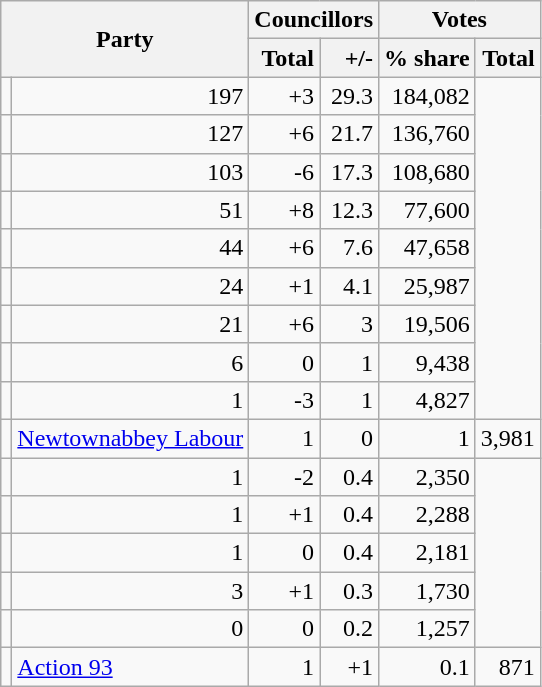<table class="wikitable">
<tr>
<th colspan="2" rowspan="2">Party</th>
<th colspan="2">Councillors</th>
<th colspan="2">Votes</th>
</tr>
<tr>
<th style="text-align: right;" valign="top">Total</th>
<th style="text-align: right;" valign="top">+/-</th>
<th style="text-align: right;" valign="top">% share</th>
<th style="text-align: right;" valign="top">Total</th>
</tr>
<tr>
<td></td>
<td align="right">197</td>
<td align="right">+3</td>
<td align="right">29.3</td>
<td align="right">184,082</td>
</tr>
<tr>
<td></td>
<td align="right">127</td>
<td align="right">+6</td>
<td align="right">21.7</td>
<td align="right">136,760</td>
</tr>
<tr>
<td></td>
<td align="right">103</td>
<td align="right">-6</td>
<td align="right">17.3</td>
<td align="right">108,680</td>
</tr>
<tr>
<td></td>
<td align="right">51</td>
<td align="right">+8</td>
<td align="right">12.3</td>
<td align="right">77,600</td>
</tr>
<tr>
<td></td>
<td align="right">44</td>
<td align="right">+6</td>
<td align="right">7.6</td>
<td align="right">47,658</td>
</tr>
<tr>
<td></td>
<td align="right">24</td>
<td align="right">+1</td>
<td align="right">4.1</td>
<td align="right">25,987</td>
</tr>
<tr>
<td></td>
<td align="right">21</td>
<td align="right">+6</td>
<td align="right">3</td>
<td align="right">19,506</td>
</tr>
<tr>
<td></td>
<td align="right">6</td>
<td align="right">0</td>
<td align="right">1</td>
<td align="right">9,438</td>
</tr>
<tr>
<td></td>
<td align="right">1</td>
<td align="right">-3</td>
<td align="right">1</td>
<td align="right">4,827</td>
</tr>
<tr>
<td></td>
<td><a href='#'>Newtownabbey Labour</a></td>
<td align="right">1</td>
<td align="right">0</td>
<td align="right">1</td>
<td align="right">3,981</td>
</tr>
<tr>
<td></td>
<td align="right">1</td>
<td align="right">-2</td>
<td align="right">0.4</td>
<td align="right">2,350</td>
</tr>
<tr>
<td></td>
<td align="right">1</td>
<td align="right">+1</td>
<td align="right">0.4</td>
<td align="right">2,288</td>
</tr>
<tr>
<td></td>
<td align="right">1</td>
<td align="right">0</td>
<td align="right">0.4</td>
<td align="right">2,181</td>
</tr>
<tr>
<td></td>
<td align="right">3</td>
<td align="right">+1</td>
<td align="right">0.3</td>
<td align="right">1,730</td>
</tr>
<tr>
<td></td>
<td align="right">0</td>
<td align="right">0</td>
<td align="right">0.2</td>
<td align="right">1,257</td>
</tr>
<tr>
<td></td>
<td><a href='#'>Action 93</a></td>
<td align="right">1</td>
<td align="right">+1</td>
<td align="right">0.1</td>
<td align="right">871</td>
</tr>
</table>
